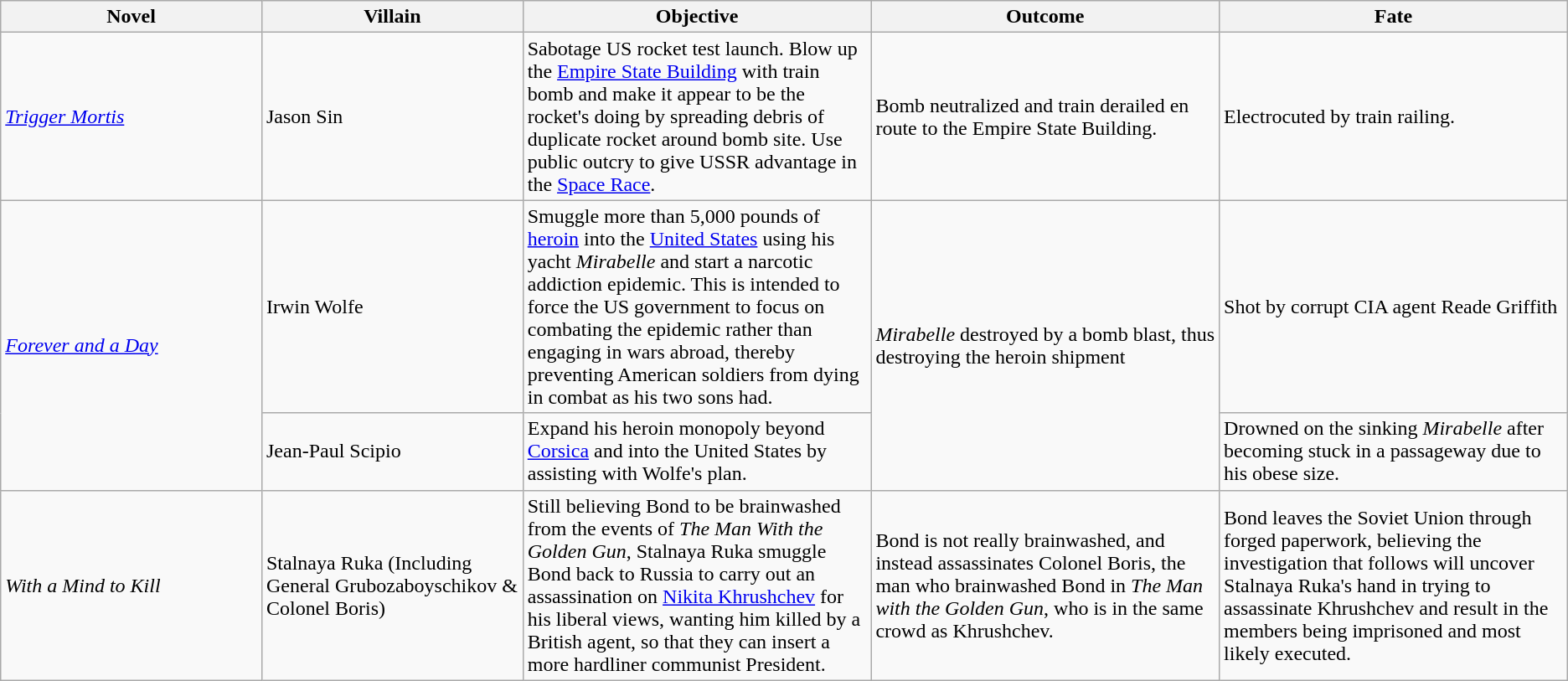<table class="wikitable">
<tr>
<th style="width: 16.5%">Novel</th>
<th style="width: 16.5%">Villain</th>
<th style="width: 22%">Objective</th>
<th style="width: 22%">Outcome</th>
<th style="width: 22%">Fate</th>
</tr>
<tr>
<td rowspan="1"><em><a href='#'>Trigger Mortis</a></em></td>
<td>Jason Sin</td>
<td>Sabotage US rocket test launch. Blow up the <a href='#'>Empire State Building</a> with train bomb and make it appear to be the rocket's doing by spreading debris of duplicate rocket around bomb site. Use public outcry to give USSR advantage in the <a href='#'>Space Race</a>.</td>
<td>Bomb neutralized and train derailed en route to the Empire State Building.</td>
<td>Electrocuted by train railing.</td>
</tr>
<tr>
<td rowspan="2"><em><a href='#'>Forever and a Day</a></em></td>
<td>Irwin Wolfe</td>
<td>Smuggle more than 5,000 pounds of <a href='#'>heroin</a> into the <a href='#'>United States</a> using his yacht <em>Mirabelle</em> and start a narcotic addiction epidemic. This is intended to force the US government to focus on combating the epidemic rather than engaging in wars abroad, thereby preventing American soldiers from dying in combat as his two sons had.</td>
<td rowspan="2"><em>Mirabelle</em> destroyed by a bomb blast, thus destroying the heroin shipment</td>
<td>Shot by corrupt CIA agent Reade Griffith</td>
</tr>
<tr>
<td>Jean-Paul Scipio</td>
<td>Expand his heroin monopoly beyond <a href='#'>Corsica</a> and into the United States by assisting with Wolfe's plan.</td>
<td>Drowned on the sinking <em>Mirabelle</em> after becoming stuck in a passageway due to his obese size.</td>
</tr>
<tr>
<td><em>With a Mind to Kill</em></td>
<td>Stalnaya Ruka (Including General Grubozaboyschikov & Colonel Boris)</td>
<td>Still believing Bond to be brainwashed from the events of <em>The Man With the Golden Gun</em>, Stalnaya Ruka smuggle Bond back to Russia to carry out an assassination on <a href='#'>Nikita Khrushchev</a> for his liberal views, wanting him killed by a British agent, so that they can insert a more hardliner communist President.</td>
<td>Bond is not really brainwashed, and instead assassinates Colonel Boris, the man who brainwashed Bond in <em>The Man with the Golden Gun</em>, who is in the same crowd as Khrushchev.</td>
<td>Bond leaves the Soviet Union through forged paperwork, believing the investigation that follows will uncover Stalnaya Ruka's hand in trying to assassinate Khrushchev and result in the members being imprisoned and most likely executed.</td>
</tr>
</table>
